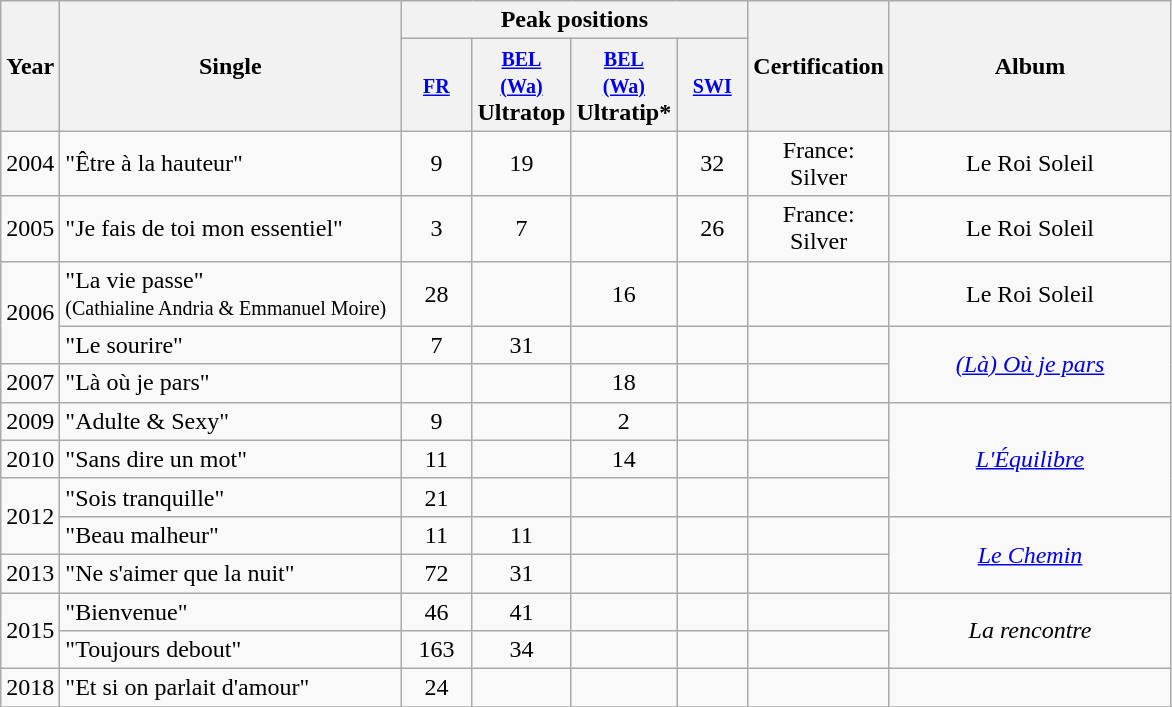<table class="wikitable">
<tr>
<th align="center" rowspan="2" width="10">Year</th>
<th align="center" rowspan="2" width="220">Single</th>
<th align="center" colspan="4" width="50">Peak positions</th>
<th align="center" rowspan="2" width="70">Certification</th>
<th align="center" rowspan="2" width="180">Album</th>
</tr>
<tr>
<th width="40"><small><a href='#'>FR</a></small><br></th>
<th width="40"><small><a href='#'>BEL <br>(Wa)</a></small><br>Ultratop<br></th>
<th width="40"><small><a href='#'>BEL <br>(Wa)</a></small><br>Ultratip*<br></th>
<th width="40"><small><a href='#'>SWI</a></small><br></th>
</tr>
<tr>
<td align="center" rowspan="1">2004</td>
<td>"Être à la hauteur"</td>
<td align="center">9</td>
<td align="center">19</td>
<td align="center"></td>
<td align="center">32</td>
<td align="center">France: Silver</td>
<td align="center">Le Roi Soleil</td>
</tr>
<tr>
<td align="center" rowspan="1">2005</td>
<td>"Je fais de toi mon essentiel"</td>
<td align="center">3</td>
<td align="center">7</td>
<td align="center"></td>
<td align="center">26</td>
<td align="center">France: Silver</td>
<td align="center" rowspan="1">Le Roi Soleil</td>
</tr>
<tr>
<td align="center" rowspan="2">2006</td>
<td>"La vie passe"<br><small>(Cathialine Andria & Emmanuel Moire)</small></td>
<td align="center">28</td>
<td align="center"></td>
<td align="center">16</td>
<td align="center"></td>
<td align="center"></td>
<td align="center" rowspan="1">Le Roi Soleil</td>
</tr>
<tr>
<td>"Le sourire"</td>
<td align="center">7</td>
<td align="center">31</td>
<td align="center"></td>
<td align="center"></td>
<td align="center"></td>
<td align="center" rowspan="2"><em><a href='#'>(Là) Où je pars</a></em></td>
</tr>
<tr>
<td align="center" rowspan="1">2007</td>
<td>"Là où je pars"</td>
<td align="center"></td>
<td align="center"></td>
<td align="center">18</td>
<td align="center"></td>
<td align="center"></td>
</tr>
<tr>
<td align="center" rowspan="1">2009</td>
<td>"Adulte & Sexy"</td>
<td align="center">9</td>
<td align="center"></td>
<td align="center">2</td>
<td align="center"></td>
<td align="center"></td>
<td align="center" rowspan="3"><em><a href='#'>L'Équilibre</a></em></td>
</tr>
<tr>
<td align="center" rowspan="1">2010</td>
<td>"Sans dire un mot"</td>
<td align="center">11</td>
<td align="center"></td>
<td align="center">14</td>
<td align="center"></td>
<td align="center"></td>
</tr>
<tr>
<td align="center" rowspan="2">2012</td>
<td>"Sois tranquille"</td>
<td align="center">21</td>
<td align="center"></td>
<td align="center"></td>
<td align="center"></td>
<td align="center"></td>
</tr>
<tr>
<td>"Beau malheur"</td>
<td align="center">11</td>
<td align="center">11</td>
<td align="center"></td>
<td align="center"></td>
<td align="center"></td>
<td align="center" rowspan="2"><em><a href='#'>Le Chemin</a></em></td>
</tr>
<tr>
<td align="center" rowspan="1">2013</td>
<td>"Ne s'aimer que la nuit"</td>
<td align="center">72</td>
<td align="center">31</td>
<td align="center"></td>
<td align="center"></td>
<td align="center"></td>
</tr>
<tr>
<td align="center" rowspan="2">2015</td>
<td>"Bienvenue"</td>
<td align="center">46</td>
<td align="center">41</td>
<td align="center"></td>
<td align="center"></td>
<td align="center"></td>
<td align="center" rowspan="2"><em>La rencontre</em></td>
</tr>
<tr>
<td>"Toujours debout"</td>
<td align="center">163</td>
<td align="center">34</td>
<td align="center"></td>
<td align="center"></td>
<td align="center"></td>
</tr>
<tr>
<td align="center" rowspan="1">2018</td>
<td>"Et si on parlait d'amour"</td>
<td align="center">24</td>
<td align="center"></td>
<td align="center"></td>
<td align="center"></td>
<td align="center"></td>
<td align="center" rowspan="1"></td>
</tr>
<tr>
</tr>
</table>
